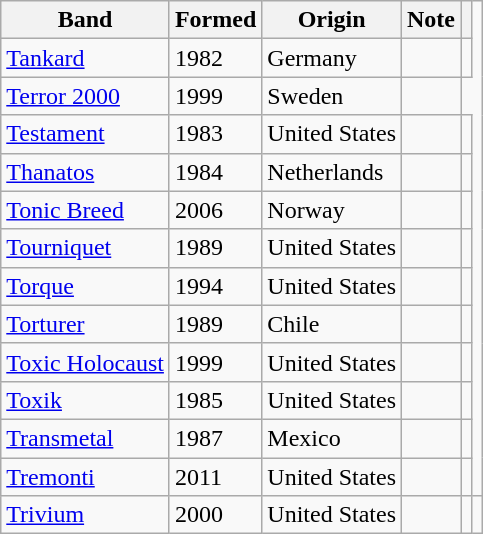<table class="wikitable sortable">
<tr>
<th>Band</th>
<th>Formed</th>
<th>Origin</th>
<th class=unsortable>Note</th>
<th></th>
</tr>
<tr>
<td><a href='#'>Tankard</a></td>
<td>1982</td>
<td>Germany</td>
<td></td>
<td></td>
</tr>
<tr>
<td><a href='#'>Terror 2000</a></td>
<td>1999</td>
<td>Sweden</td>
<td></td>
</tr>
<tr>
<td><a href='#'>Testament</a></td>
<td>1983</td>
<td>United States</td>
<td></td>
<td></td>
</tr>
<tr>
<td><a href='#'>Thanatos</a></td>
<td>1984</td>
<td>Netherlands</td>
<td></td>
<td></td>
</tr>
<tr>
<td><a href='#'>Tonic Breed</a></td>
<td>2006</td>
<td>Norway</td>
<td></td>
<td></td>
</tr>
<tr>
<td><a href='#'>Tourniquet</a></td>
<td>1989</td>
<td>United States</td>
<td></td>
<td></td>
</tr>
<tr>
<td><a href='#'>Torque</a></td>
<td>1994</td>
<td>United States</td>
<td></td>
<td></td>
</tr>
<tr>
<td><a href='#'>Torturer</a></td>
<td>1989</td>
<td>Chile</td>
<td></td>
<td></td>
</tr>
<tr>
<td><a href='#'>Toxic Holocaust</a></td>
<td>1999</td>
<td>United States</td>
<td></td>
<td></td>
</tr>
<tr>
<td><a href='#'>Toxik</a></td>
<td>1985</td>
<td>United States</td>
<td></td>
<td></td>
</tr>
<tr>
<td><a href='#'>Transmetal</a></td>
<td>1987</td>
<td>Mexico</td>
<td></td>
<td></td>
</tr>
<tr>
<td><a href='#'>Tremonti</a></td>
<td>2011</td>
<td>United States</td>
<td></td>
<td></td>
</tr>
<tr>
<td><a href='#'>Trivium</a></td>
<td>2000</td>
<td>United States</td>
<td></td>
<td></td>
<td></td>
</tr>
</table>
